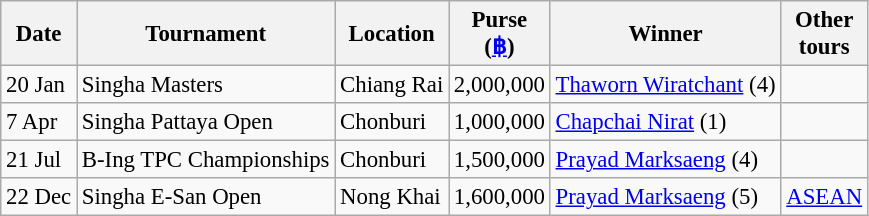<table class="wikitable" style="font-size:95%">
<tr>
<th>Date</th>
<th>Tournament</th>
<th>Location</th>
<th>Purse<br>(<a href='#'>฿</a>)</th>
<th>Winner</th>
<th>Other<br>tours</th>
</tr>
<tr>
<td>20 Jan</td>
<td>Singha Masters</td>
<td>Chiang Rai</td>
<td align=right>2,000,000</td>
<td> <a href='#'>Thaworn Wiratchant</a> (4)</td>
<td></td>
</tr>
<tr>
<td>7 Apr</td>
<td>Singha Pattaya Open</td>
<td>Chonburi</td>
<td align=right>1,000,000</td>
<td> <a href='#'>Chapchai Nirat</a> (1)</td>
<td></td>
</tr>
<tr>
<td>21 Jul</td>
<td>B-Ing TPC Championships</td>
<td>Chonburi</td>
<td align=right>1,500,000</td>
<td> <a href='#'>Prayad Marksaeng</a> (4)</td>
<td></td>
</tr>
<tr>
<td>22 Dec</td>
<td>Singha E-San Open</td>
<td>Nong Khai</td>
<td align=right>1,600,000</td>
<td> <a href='#'>Prayad Marksaeng</a> (5)</td>
<td><a href='#'>ASEAN</a></td>
</tr>
</table>
